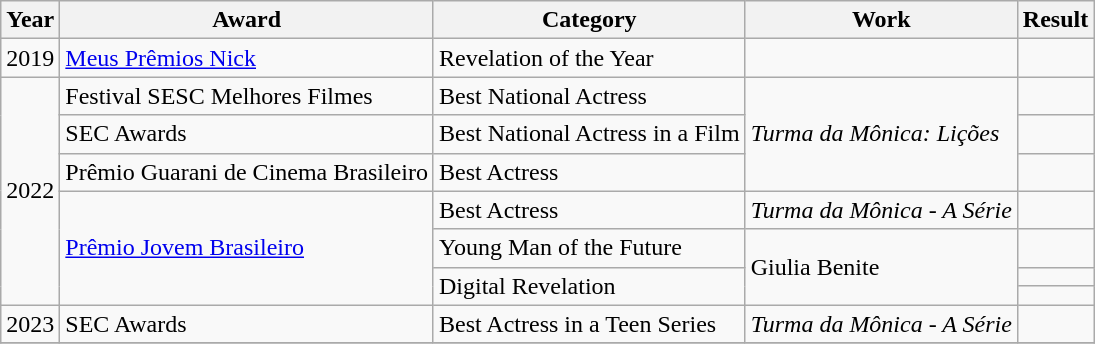<table class="wikitable">
<tr>
<th>Year</th>
<th>Award</th>
<th>Category</th>
<th>Work</th>
<th>Result</th>
</tr>
<tr>
<td>2019</td>
<td><a href='#'>Meus Prêmios Nick</a></td>
<td>Revelation of the Year</td>
<td></td>
<td></td>
</tr>
<tr>
<td rowspan="7">2022</td>
<td>Festival SESC Melhores Filmes</td>
<td>Best National Actress</td>
<td rowspan="3"><em>Turma da Mônica: Lições</em></td>
<td></td>
</tr>
<tr>
<td>SEC Awards</td>
<td>Best National Actress in a Film</td>
<td></td>
</tr>
<tr>
<td>Prêmio Guarani de Cinema Brasileiro</td>
<td>Best Actress</td>
<td></td>
</tr>
<tr>
<td rowspan="4"><a href='#'>Prêmio Jovem Brasileiro</a></td>
<td>Best Actress</td>
<td><em>Turma da Mônica - A Série</em></td>
<td></td>
</tr>
<tr>
<td>Young Man of the Future</td>
<td rowspan="3">Giulia Benite</td>
<td></td>
</tr>
<tr>
<td rowspan="2">Digital Revelation</td>
<td></td>
</tr>
<tr>
<td></td>
</tr>
<tr>
<td>2023</td>
<td>SEC Awards</td>
<td>Best Actress in a Teen Series</td>
<td><em>Turma da Mônica - A Série</em></td>
<td></td>
</tr>
<tr>
</tr>
</table>
